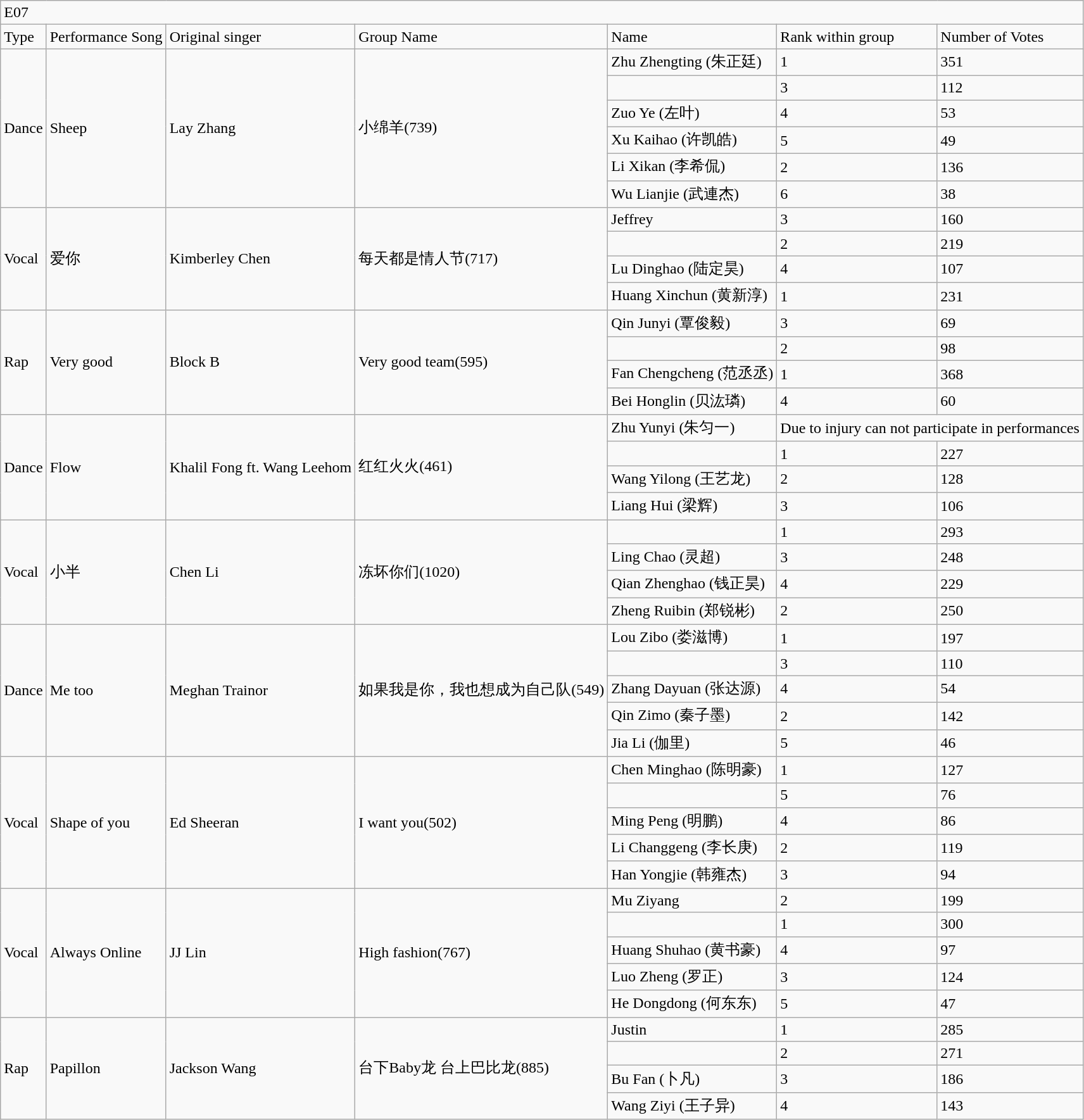<table class="wikitable">
<tr>
<td colspan="7">E07</td>
</tr>
<tr>
<td>Type</td>
<td>Performance Song</td>
<td>Original singer</td>
<td>Group Name</td>
<td>Name</td>
<td>Rank within group</td>
<td>Number of Votes</td>
</tr>
<tr>
<td rowspan="6">Dance</td>
<td rowspan="6">Sheep</td>
<td rowspan="6">Lay Zhang</td>
<td rowspan="6">小绵羊(739)</td>
<td>Zhu Zhengting (朱正廷)</td>
<td>1</td>
<td>351</td>
</tr>
<tr>
<td></td>
<td>3</td>
<td>112</td>
</tr>
<tr>
<td>Zuo Ye (左叶)</td>
<td>4</td>
<td>53</td>
</tr>
<tr>
<td>Xu Kaihao (许凯皓)</td>
<td>5</td>
<td>49</td>
</tr>
<tr>
<td>Li Xikan (李希侃)</td>
<td>2</td>
<td>136</td>
</tr>
<tr>
<td>Wu Lianjie (武連杰)</td>
<td>6</td>
<td>38</td>
</tr>
<tr>
<td rowspan="4">Vocal</td>
<td rowspan="4">爱你</td>
<td rowspan="4">Kimberley Chen</td>
<td rowspan="4">每天都是情人节(717)</td>
<td>Jeffrey</td>
<td>3</td>
<td>160</td>
</tr>
<tr>
<td></td>
<td>2</td>
<td>219</td>
</tr>
<tr>
<td>Lu Dinghao (陆定昊)</td>
<td>4</td>
<td>107</td>
</tr>
<tr>
<td>Huang Xinchun (黄新淳)</td>
<td>1</td>
<td>231</td>
</tr>
<tr>
<td rowspan="4">Rap</td>
<td rowspan="4">Very good</td>
<td rowspan="4">Block B</td>
<td rowspan="4">Very good team(595)</td>
<td>Qin Junyi (覃俊毅)</td>
<td>3</td>
<td>69</td>
</tr>
<tr>
<td></td>
<td>2</td>
<td>98</td>
</tr>
<tr>
<td>Fan Chengcheng (范丞丞)</td>
<td>1</td>
<td>368</td>
</tr>
<tr>
<td>Bei Honglin (贝汯璘)</td>
<td>4</td>
<td>60</td>
</tr>
<tr>
<td rowspan="4">Dance</td>
<td rowspan="4">Flow</td>
<td rowspan="4">Khalil Fong ft. Wang Leehom</td>
<td rowspan="4">红红火火(461)</td>
<td>Zhu Yunyi (朱匀一)</td>
<td colspan="2">Due to injury can not participate in performances</td>
</tr>
<tr>
<td></td>
<td>1</td>
<td>227</td>
</tr>
<tr>
<td>Wang Yilong (王艺龙)</td>
<td>2</td>
<td>128</td>
</tr>
<tr>
<td>Liang Hui (梁辉)</td>
<td>3</td>
<td>106</td>
</tr>
<tr>
<td rowspan="4">Vocal</td>
<td rowspan="4">小半</td>
<td rowspan="4">Chen Li</td>
<td rowspan="4">冻坏你们(1020)</td>
<td></td>
<td>1</td>
<td>293</td>
</tr>
<tr>
<td>Ling Chao (灵超)</td>
<td>3</td>
<td>248</td>
</tr>
<tr>
<td>Qian Zhenghao (钱正昊)</td>
<td>4</td>
<td>229</td>
</tr>
<tr>
<td>Zheng Ruibin (郑锐彬)</td>
<td>2</td>
<td>250</td>
</tr>
<tr>
<td rowspan="5">Dance</td>
<td rowspan="5">Me too</td>
<td rowspan="5">Meghan  Trainor</td>
<td rowspan="5">如果我是你，我也想成为自己队(549)</td>
<td>Lou Zibo (娄滋博)</td>
<td>1</td>
<td>197</td>
</tr>
<tr>
<td></td>
<td>3</td>
<td>110</td>
</tr>
<tr>
<td>Zhang Dayuan (张达源)</td>
<td>4</td>
<td>54</td>
</tr>
<tr>
<td>Qin Zimo (秦子墨)</td>
<td>2</td>
<td>142</td>
</tr>
<tr>
<td>Jia Li (伽里)</td>
<td>5</td>
<td>46</td>
</tr>
<tr>
<td rowspan="5">Vocal</td>
<td rowspan="5">Shape of you</td>
<td rowspan="5">Ed Sheeran</td>
<td rowspan="5">I want you(502)</td>
<td>Chen Minghao (陈明豪)</td>
<td>1</td>
<td>127</td>
</tr>
<tr>
<td></td>
<td>5</td>
<td>76</td>
</tr>
<tr>
<td>Ming Peng (明鹏)</td>
<td>4</td>
<td>86</td>
</tr>
<tr>
<td>Li Changgeng (李长庚)</td>
<td>2</td>
<td>119</td>
</tr>
<tr>
<td>Han Yongjie (韩雍杰)</td>
<td>3</td>
<td>94</td>
</tr>
<tr>
<td rowspan="5">Vocal</td>
<td rowspan="5">Always Online</td>
<td rowspan="5">JJ Lin</td>
<td rowspan="5">High fashion(767)</td>
<td>Mu Ziyang</td>
<td>2</td>
<td>199</td>
</tr>
<tr>
<td></td>
<td>1</td>
<td>300</td>
</tr>
<tr>
<td>Huang Shuhao (黄书豪)</td>
<td>4</td>
<td>97</td>
</tr>
<tr>
<td>Luo Zheng (罗正)</td>
<td>3</td>
<td>124</td>
</tr>
<tr>
<td>He Dongdong (何东东)</td>
<td>5</td>
<td>47</td>
</tr>
<tr>
<td rowspan="4">Rap</td>
<td rowspan="4">Papillon</td>
<td rowspan="4">Jackson Wang</td>
<td rowspan="4">台下Baby龙 台上巴比龙(885)</td>
<td>Justin</td>
<td>1</td>
<td>285</td>
</tr>
<tr>
<td></td>
<td>2</td>
<td>271</td>
</tr>
<tr>
<td>Bu Fan (卜凡)</td>
<td>3</td>
<td>186</td>
</tr>
<tr>
<td>Wang Ziyi (王子异)</td>
<td>4</td>
<td>143</td>
</tr>
</table>
